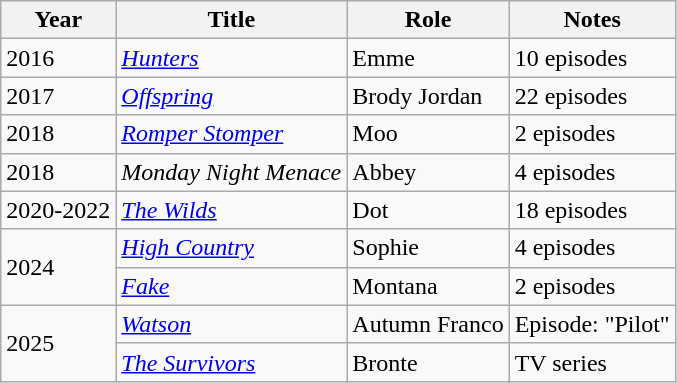<table class="wikitable sortable">
<tr>
<th>Year</th>
<th>Title</th>
<th>Role</th>
<th class="unsortable">Notes</th>
</tr>
<tr>
<td>2016</td>
<td><em><a href='#'>Hunters</a></em></td>
<td>Emme</td>
<td>10 episodes</td>
</tr>
<tr>
<td>2017</td>
<td><em><a href='#'>Offspring</a></em></td>
<td>Brody Jordan</td>
<td>22 episodes</td>
</tr>
<tr>
<td>2018</td>
<td><em><a href='#'>Romper Stomper</a></em></td>
<td>Moo</td>
<td>2 episodes</td>
</tr>
<tr>
<td>2018</td>
<td><em>Monday Night Menace</em></td>
<td>Abbey</td>
<td>4 episodes</td>
</tr>
<tr>
<td>2020-2022</td>
<td><em><a href='#'>The Wilds</a></em></td>
<td>Dot</td>
<td>18 episodes</td>
</tr>
<tr>
<td rowspan="2">2024</td>
<td><em><a href='#'>High Country</a></em></td>
<td>Sophie</td>
<td>4 episodes</td>
</tr>
<tr>
<td><em><a href='#'>Fake</a></em></td>
<td>Montana</td>
<td>2 episodes</td>
</tr>
<tr>
<td rowspan="2">2025</td>
<td><em><a href='#'>Watson</a></em></td>
<td>Autumn Franco</td>
<td>Episode: "Pilot"</td>
</tr>
<tr>
<td><a href='#'><em>The Survivors</em></a></td>
<td>Bronte</td>
<td>TV series</td>
</tr>
</table>
